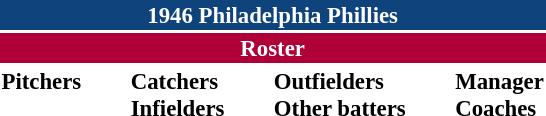<table class="toccolours" style="font-size: 95%;">
<tr>
<th colspan="10" style="background-color: #0f437c; color: white; text-align: center;">1946 Philadelphia Phillies</th>
</tr>
<tr>
<td colspan="10" style="background-color: #af0039; color: white; text-align: center;"><strong>Roster</strong></td>
</tr>
<tr>
<td valign="top"><strong>Pitchers</strong><br>






















</td>
<td width="25px"></td>
<td valign="top"><strong>Catchers</strong><br>



<strong>Infielders</strong>












</td>
<td width="25px"></td>
<td valign="top"><strong>Outfielders</strong><br>






<strong>Other batters</strong>
</td>
<td width="25px"></td>
<td valign="top"><strong>Manager</strong><br>
<strong>Coaches</strong>


</td>
</tr>
</table>
